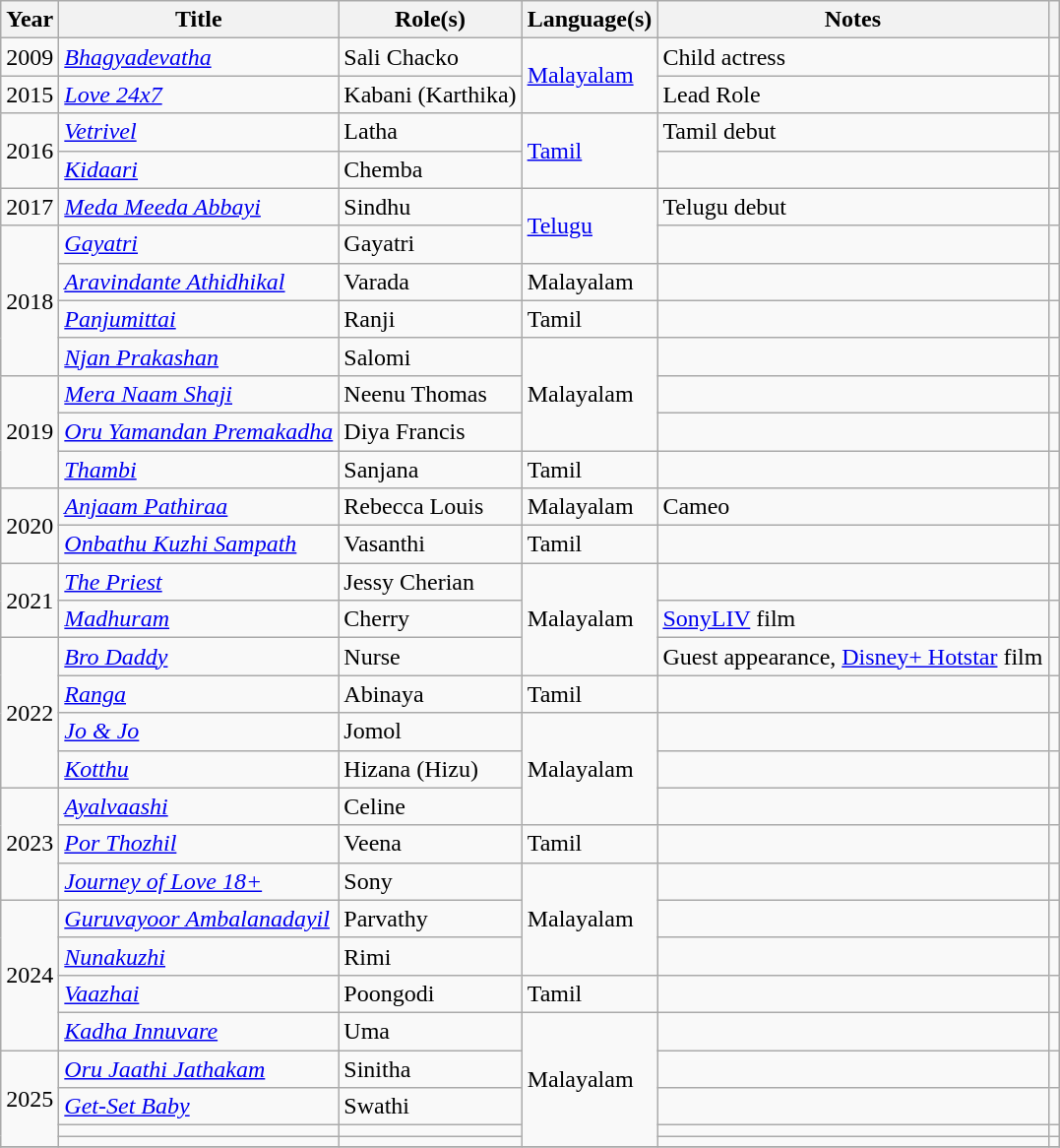<table class="wikitable sortable">
<tr>
<th>Year</th>
<th>Title</th>
<th>Role(s)</th>
<th>Language(s)</th>
<th class="unsortable">Notes</th>
<th class="unsortable"></th>
</tr>
<tr>
<td>2009</td>
<td><em><a href='#'>Bhagyadevatha</a></em></td>
<td>Sali Chacko</td>
<td rowspan="2"><a href='#'>Malayalam</a></td>
<td>Child actress</td>
<td></td>
</tr>
<tr>
<td>2015</td>
<td><em><a href='#'>Love 24x7</a></em></td>
<td>Kabani (Karthika)</td>
<td>Lead Role</td>
<td></td>
</tr>
<tr>
<td rowspan=2>2016</td>
<td><em><a href='#'>Vetrivel</a></em></td>
<td>Latha</td>
<td rowspan="2"><a href='#'>Tamil</a></td>
<td>Tamil debut</td>
<td></td>
</tr>
<tr>
<td><em><a href='#'>Kidaari</a></em></td>
<td>Chemba</td>
<td></td>
<td></td>
</tr>
<tr>
<td>2017</td>
<td><em><a href='#'>Meda Meeda Abbayi</a></em></td>
<td>Sindhu</td>
<td rowspan="2"><a href='#'>Telugu</a></td>
<td>Telugu debut</td>
<td></td>
</tr>
<tr>
<td rowspan=4>2018</td>
<td><em><a href='#'>Gayatri</a></em></td>
<td>Gayatri</td>
<td></td>
<td></td>
</tr>
<tr>
<td><em><a href='#'>Aravindante Athidhikal</a></em></td>
<td>Varada</td>
<td>Malayalam</td>
<td></td>
<td></td>
</tr>
<tr>
<td><em><a href='#'>Panjumittai</a></em></td>
<td>Ranji</td>
<td>Tamil</td>
<td></td>
<td></td>
</tr>
<tr>
<td><em><a href='#'>Njan Prakashan</a></em></td>
<td>Salomi</td>
<td rowspan="3">Malayalam</td>
<td></td>
<td></td>
</tr>
<tr>
<td rowspan=3>2019</td>
<td><em><a href='#'>Mera Naam Shaji</a></em></td>
<td>Neenu Thomas</td>
<td></td>
<td></td>
</tr>
<tr>
<td><em><a href='#'>Oru Yamandan Premakadha</a></em></td>
<td>Diya Francis</td>
<td></td>
<td></td>
</tr>
<tr>
<td><em><a href='#'>Thambi</a></em></td>
<td>Sanjana</td>
<td>Tamil</td>
<td></td>
<td></td>
</tr>
<tr>
<td rowspan=2>2020</td>
<td><em><a href='#'>Anjaam Pathiraa</a></em></td>
<td>Rebecca Louis</td>
<td>Malayalam</td>
<td>Cameo</td>
<td></td>
</tr>
<tr>
<td><em><a href='#'>Onbathu Kuzhi Sampath</a></em></td>
<td>Vasanthi</td>
<td>Tamil</td>
<td></td>
<td></td>
</tr>
<tr>
<td rowspan=2>2021</td>
<td><em><a href='#'>The Priest</a></em></td>
<td>Jessy Cherian</td>
<td rowspan="3">Malayalam</td>
<td></td>
<td></td>
</tr>
<tr>
<td><em><a href='#'>Madhuram</a></em></td>
<td>Cherry</td>
<td><a href='#'>SonyLIV</a> film</td>
<td></td>
</tr>
<tr>
<td rowspan=4>2022</td>
<td><em><a href='#'>Bro Daddy</a></em></td>
<td>Nurse</td>
<td>Guest appearance, <a href='#'>Disney+ Hotstar</a> film</td>
<td></td>
</tr>
<tr>
<td><em><a href='#'>Ranga</a></em></td>
<td>Abinaya</td>
<td>Tamil</td>
<td></td>
<td></td>
</tr>
<tr>
<td><em><a href='#'>Jo & Jo</a></em></td>
<td>Jomol</td>
<td rowspan="3">Malayalam</td>
<td></td>
<td></td>
</tr>
<tr>
<td><em><a href='#'>Kotthu</a></em></td>
<td>Hizana (Hizu)</td>
<td></td>
<td></td>
</tr>
<tr>
<td rowspan="3">2023</td>
<td><em><a href='#'>Ayalvaashi</a></em></td>
<td>Celine</td>
<td></td>
<td></td>
</tr>
<tr>
<td><em><a href='#'>Por Thozhil</a></em></td>
<td>Veena</td>
<td>Tamil</td>
<td></td>
<td></td>
</tr>
<tr>
<td><em><a href='#'>Journey of Love 18+</a></em></td>
<td>Sony</td>
<td rowspan="3">Malayalam</td>
<td></td>
<td></td>
</tr>
<tr>
<td rowspan=4>2024</td>
<td><em><a href='#'>Guruvayoor Ambalanadayil</a></em></td>
<td>Parvathy</td>
<td></td>
<td></td>
</tr>
<tr>
<td><em><a href='#'>Nunakuzhi</a></em></td>
<td>Rimi</td>
<td></td>
<td></td>
</tr>
<tr>
<td><em><a href='#'>Vaazhai</a></em></td>
<td>Poongodi</td>
<td>Tamil</td>
<td></td>
<td></td>
</tr>
<tr>
<td><em><a href='#'>Kadha Innuvare</a></em></td>
<td>Uma</td>
<td rowspan="5">Malayalam</td>
<td></td>
<td></td>
</tr>
<tr>
<td rowspan=4>2025</td>
<td><em><a href='#'>Oru Jaathi Jathakam</a></em></td>
<td>Sinitha</td>
<td></td>
<td></td>
</tr>
<tr>
<td><em><a href='#'>Get-Set Baby</a></em></td>
<td>Swathi</td>
<td></td>
<td></td>
</tr>
<tr>
<td></td>
<td></td>
<td></td>
<td></td>
</tr>
<tr>
<td></td>
<td></td>
<td></td>
<td></td>
</tr>
<tr>
</tr>
</table>
